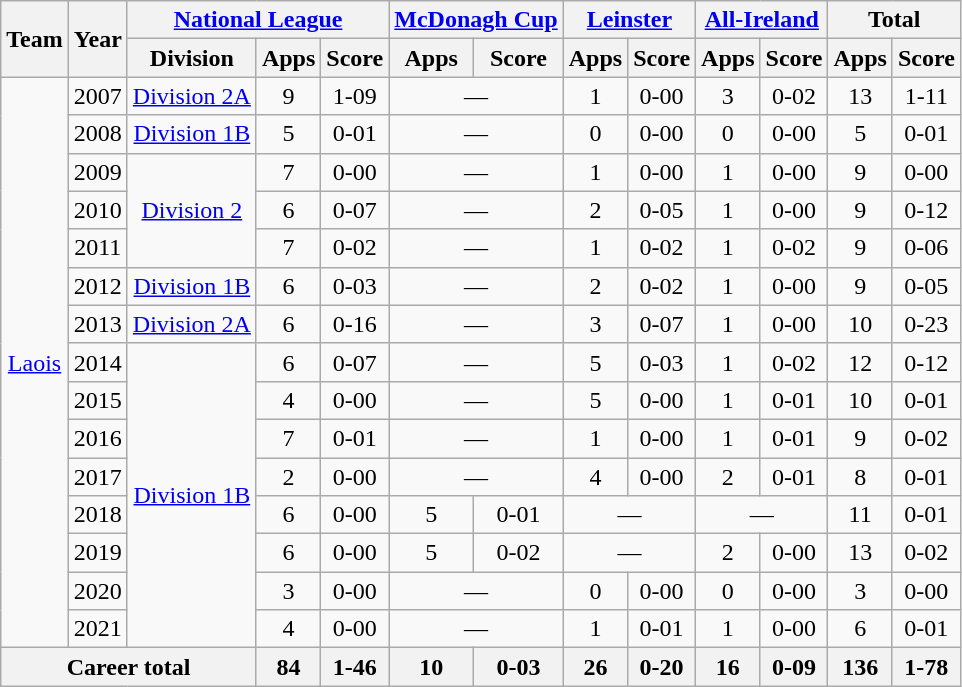<table class="wikitable" style="text-align:center">
<tr>
<th rowspan="2">Team</th>
<th rowspan="2">Year</th>
<th colspan="3"><a href='#'>National League</a></th>
<th colspan="2"><a href='#'>McDonagh Cup</a></th>
<th colspan="2"><a href='#'>Leinster</a></th>
<th colspan="2"><a href='#'>All-Ireland</a></th>
<th colspan="2">Total</th>
</tr>
<tr>
<th>Division</th>
<th>Apps</th>
<th>Score</th>
<th>Apps</th>
<th>Score</th>
<th>Apps</th>
<th>Score</th>
<th>Apps</th>
<th>Score</th>
<th>Apps</th>
<th>Score</th>
</tr>
<tr>
<td rowspan="15"><a href='#'>Laois</a></td>
<td>2007</td>
<td rowspan="1"><a href='#'>Division 2A</a></td>
<td>9</td>
<td>1-09</td>
<td colspan=2>—</td>
<td>1</td>
<td>0-00</td>
<td>3</td>
<td>0-02</td>
<td>13</td>
<td>1-11</td>
</tr>
<tr>
<td>2008</td>
<td rowspan="1"><a href='#'>Division 1B</a></td>
<td>5</td>
<td>0-01</td>
<td colspan=2>—</td>
<td>0</td>
<td>0-00</td>
<td>0</td>
<td>0-00</td>
<td>5</td>
<td>0-01</td>
</tr>
<tr>
<td>2009</td>
<td rowspan="3"><a href='#'>Division 2</a></td>
<td>7</td>
<td>0-00</td>
<td colspan=2>—</td>
<td>1</td>
<td>0-00</td>
<td>1</td>
<td>0-00</td>
<td>9</td>
<td>0-00</td>
</tr>
<tr>
<td>2010</td>
<td>6</td>
<td>0-07</td>
<td colspan=2>—</td>
<td>2</td>
<td>0-05</td>
<td>1</td>
<td>0-00</td>
<td>9</td>
<td>0-12</td>
</tr>
<tr>
<td>2011</td>
<td>7</td>
<td>0-02</td>
<td colspan=2>—</td>
<td>1</td>
<td>0-02</td>
<td>1</td>
<td>0-02</td>
<td>9</td>
<td>0-06</td>
</tr>
<tr>
<td>2012</td>
<td rowspan="1"><a href='#'>Division 1B</a></td>
<td>6</td>
<td>0-03</td>
<td colspan=2>—</td>
<td>2</td>
<td>0-02</td>
<td>1</td>
<td>0-00</td>
<td>9</td>
<td>0-05</td>
</tr>
<tr>
<td>2013</td>
<td rowspan="1"><a href='#'>Division 2A</a></td>
<td>6</td>
<td>0-16</td>
<td colspan=2>—</td>
<td>3</td>
<td>0-07</td>
<td>1</td>
<td>0-00</td>
<td>10</td>
<td>0-23</td>
</tr>
<tr>
<td>2014</td>
<td rowspan="8"><a href='#'>Division 1B</a></td>
<td>6</td>
<td>0-07</td>
<td colspan=2>—</td>
<td>5</td>
<td>0-03</td>
<td>1</td>
<td>0-02</td>
<td>12</td>
<td>0-12</td>
</tr>
<tr>
<td>2015</td>
<td>4</td>
<td>0-00</td>
<td colspan=2>—</td>
<td>5</td>
<td>0-00</td>
<td>1</td>
<td>0-01</td>
<td>10</td>
<td>0-01</td>
</tr>
<tr>
<td>2016</td>
<td>7</td>
<td>0-01</td>
<td colspan=2>—</td>
<td>1</td>
<td>0-00</td>
<td>1</td>
<td>0-01</td>
<td>9</td>
<td>0-02</td>
</tr>
<tr>
<td>2017</td>
<td>2</td>
<td>0-00</td>
<td colspan=2>—</td>
<td>4</td>
<td>0-00</td>
<td>2</td>
<td>0-01</td>
<td>8</td>
<td>0-01</td>
</tr>
<tr>
<td>2018</td>
<td>6</td>
<td>0-00</td>
<td>5</td>
<td>0-01</td>
<td colspan=2>—</td>
<td colspan=2>—</td>
<td>11</td>
<td>0-01</td>
</tr>
<tr>
<td>2019</td>
<td>6</td>
<td>0-00</td>
<td>5</td>
<td>0-02</td>
<td colspan=2>—</td>
<td>2</td>
<td>0-00</td>
<td>13</td>
<td>0-02</td>
</tr>
<tr>
<td>2020</td>
<td>3</td>
<td>0-00</td>
<td colspan=2>—</td>
<td>0</td>
<td>0-00</td>
<td>0</td>
<td>0-00</td>
<td>3</td>
<td>0-00</td>
</tr>
<tr>
<td>2021</td>
<td>4</td>
<td>0-00</td>
<td colspan=2>—</td>
<td>1</td>
<td>0-01</td>
<td>1</td>
<td>0-00</td>
<td>6</td>
<td>0-01</td>
</tr>
<tr>
<th colspan="3">Career total</th>
<th>84</th>
<th>1-46</th>
<th>10</th>
<th>0-03</th>
<th>26</th>
<th>0-20</th>
<th>16</th>
<th>0-09</th>
<th>136</th>
<th>1-78</th>
</tr>
</table>
